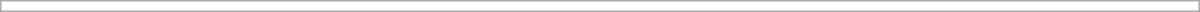<table class="collapsible uncollapsed" style="border:1px #aaa solid; width:50em; margin:0.2em auto">
<tr>
<td></td>
</tr>
</table>
